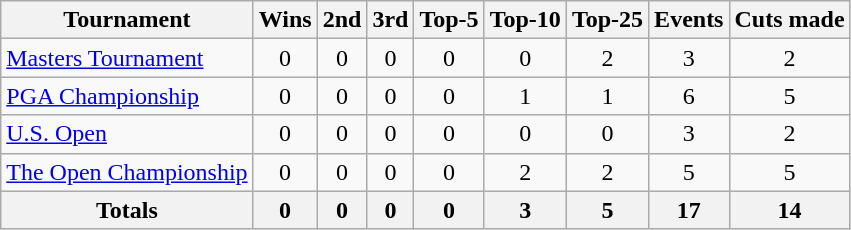<table class=wikitable style=text-align:center>
<tr>
<th>Tournament</th>
<th>Wins</th>
<th>2nd</th>
<th>3rd</th>
<th>Top-5</th>
<th>Top-10</th>
<th>Top-25</th>
<th>Events</th>
<th>Cuts made</th>
</tr>
<tr>
<td align=left><a href='#'>Masters Tournament</a></td>
<td>0</td>
<td>0</td>
<td>0</td>
<td>0</td>
<td>0</td>
<td>2</td>
<td>3</td>
<td>2</td>
</tr>
<tr>
<td align=left><a href='#'>PGA Championship</a></td>
<td>0</td>
<td>0</td>
<td>0</td>
<td>0</td>
<td>1</td>
<td>1</td>
<td>6</td>
<td>5</td>
</tr>
<tr>
<td align=left><a href='#'>U.S. Open</a></td>
<td>0</td>
<td>0</td>
<td>0</td>
<td>0</td>
<td>0</td>
<td>0</td>
<td>3</td>
<td>2</td>
</tr>
<tr>
<td align=left><a href='#'>The Open Championship</a></td>
<td>0</td>
<td>0</td>
<td>0</td>
<td>0</td>
<td>2</td>
<td>2</td>
<td>5</td>
<td>5</td>
</tr>
<tr>
<th>Totals</th>
<th>0</th>
<th>0</th>
<th>0</th>
<th>0</th>
<th>3</th>
<th>5</th>
<th>17</th>
<th>14</th>
</tr>
</table>
